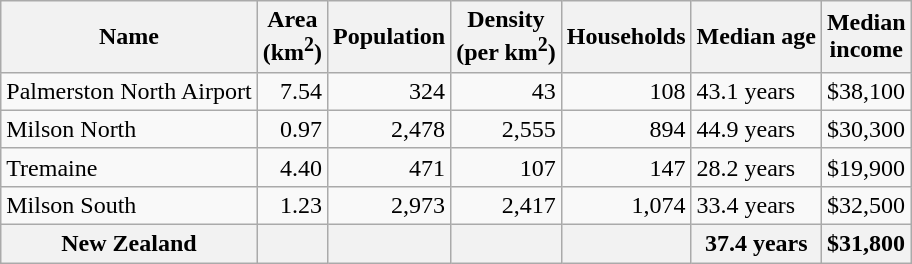<table class="wikitable">
<tr>
<th>Name</th>
<th>Area<br>(km<sup>2</sup>)</th>
<th>Population</th>
<th>Density<br>(per km<sup>2</sup>)</th>
<th>Households</th>
<th>Median age</th>
<th>Median<br>income</th>
</tr>
<tr>
<td>Palmerston North Airport</td>
<td style="text-align:right;">7.54</td>
<td style="text-align:right;">324</td>
<td style="text-align:right;">43</td>
<td style="text-align:right;">108</td>
<td>43.1 years</td>
<td>$38,100</td>
</tr>
<tr>
<td>Milson North</td>
<td style="text-align:right;">0.97</td>
<td style="text-align:right;">2,478</td>
<td style="text-align:right;">2,555</td>
<td style="text-align:right;">894</td>
<td>44.9 years</td>
<td>$30,300</td>
</tr>
<tr>
<td>Tremaine</td>
<td style="text-align:right;">4.40</td>
<td style="text-align:right;">471</td>
<td style="text-align:right;">107</td>
<td style="text-align:right;">147</td>
<td>28.2 years</td>
<td>$19,900</td>
</tr>
<tr>
<td>Milson South</td>
<td style="text-align:right;">1.23</td>
<td style="text-align:right;">2,973</td>
<td style="text-align:right;">2,417</td>
<td style="text-align:right;">1,074</td>
<td>33.4 years</td>
<td>$32,500</td>
</tr>
<tr>
<th>New Zealand</th>
<th></th>
<th></th>
<th></th>
<th></th>
<th>37.4 years</th>
<th style="text-align:left;">$31,800</th>
</tr>
</table>
